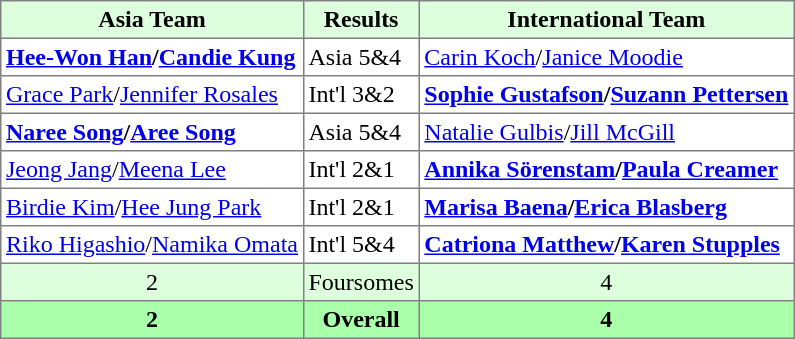<table border="1" cellpadding="3" style="border-collapse: collapse;">
<tr style="background:#ddffdd;">
<th>Asia Team</th>
<th>Results</th>
<th>International Team</th>
</tr>
<tr>
<td><strong><a href='#'>Hee-Won Han</a>/<a href='#'>Candie Kung</a></strong></td>
<td>Asia 5&4</td>
<td><a href='#'>Carin Koch</a>/<a href='#'>Janice Moodie</a></td>
</tr>
<tr>
<td><a href='#'>Grace Park</a>/<a href='#'>Jennifer Rosales</a></td>
<td>Int'l 3&2</td>
<td><strong><a href='#'>Sophie Gustafson</a>/<a href='#'>Suzann Pettersen</a></strong></td>
</tr>
<tr>
<td><strong><a href='#'>Naree Song</a>/<a href='#'>Aree Song</a></strong></td>
<td>Asia 5&4</td>
<td><a href='#'>Natalie Gulbis</a>/<a href='#'>Jill McGill</a></td>
</tr>
<tr>
<td><a href='#'>Jeong Jang</a>/<a href='#'>Meena Lee</a></td>
<td>Int'l 2&1</td>
<td><strong><a href='#'>Annika Sörenstam</a>/<a href='#'>Paula Creamer</a></strong></td>
</tr>
<tr>
<td><a href='#'>Birdie Kim</a>/<a href='#'>Hee Jung Park</a></td>
<td>Int'l 2&1</td>
<td><strong><a href='#'>Marisa Baena</a>/<a href='#'>Erica Blasberg</a></strong></td>
</tr>
<tr>
<td><a href='#'>Riko Higashio</a>/<a href='#'>Namika Omata</a></td>
<td>Int'l 5&4</td>
<td><strong><a href='#'>Catriona Matthew</a>/<a href='#'>Karen Stupples</a></strong></td>
</tr>
<tr style="background:#ddffdd;">
<td align=center>2</td>
<td>Foursomes</td>
<td align=center>4</td>
</tr>
<tr style="background:#aaffaa;">
<th>2</th>
<th>Overall</th>
<th>4</th>
</tr>
</table>
